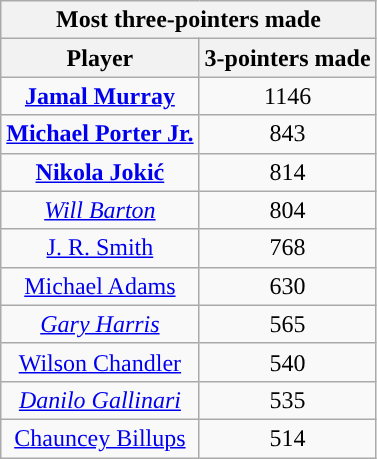<table class="wikitable sortable" style="text-align:center">
<tr>
<th colspan="2" style="text-align:center; ">Most three-pointers made</th>
</tr>
<tr>
<th style="text-align:center; ">Player</th>
<th style="text-align:center; ">3-pointers made</th>
</tr>
<tr>
<td><strong><a href='#'>Jamal Murray</a></strong></td>
<td>1146</td>
</tr>
<tr>
<td><strong><a href='#'>Michael Porter Jr.</a></strong></td>
<td>843</td>
</tr>
<tr>
<td><strong><a href='#'>Nikola Jokić</a></strong></td>
<td>814</td>
</tr>
<tr>
<td><em><a href='#'>Will Barton</a></em></td>
<td>804</td>
</tr>
<tr>
<td><a href='#'>J. R. Smith</a></td>
<td>768</td>
</tr>
<tr>
<td><a href='#'>Michael Adams</a></td>
<td>630</td>
</tr>
<tr>
<td><em><a href='#'>Gary Harris</a></em></td>
<td>565</td>
</tr>
<tr>
<td><a href='#'>Wilson Chandler</a></td>
<td>540</td>
</tr>
<tr>
<td><em><a href='#'>Danilo Gallinari</a></em></td>
<td>535</td>
</tr>
<tr>
<td><a href='#'>Chauncey Billups</a></td>
<td>514</td>
</tr>
</table>
